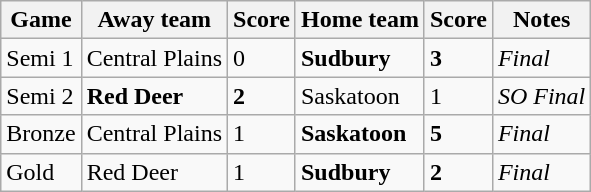<table class="wikitable">
<tr>
<th>Game</th>
<th>Away team</th>
<th>Score</th>
<th>Home team</th>
<th>Score</th>
<th>Notes</th>
</tr>
<tr>
<td>Semi 1</td>
<td>Central Plains</td>
<td>0</td>
<td><strong>Sudbury</strong></td>
<td><strong>3</strong></td>
<td><em>Final</em></td>
</tr>
<tr>
<td>Semi 2</td>
<td><strong>Red Deer</strong></td>
<td><strong>2</strong></td>
<td>Saskatoon</td>
<td>1</td>
<td><em>SO Final</em></td>
</tr>
<tr>
<td>Bronze</td>
<td>Central Plains</td>
<td>1</td>
<td><strong>Saskatoon</strong></td>
<td><strong>5</strong></td>
<td><em>Final</em></td>
</tr>
<tr>
<td>Gold</td>
<td>Red Deer</td>
<td>1</td>
<td><strong>Sudbury</strong></td>
<td><strong>2</strong></td>
<td><em>Final</em></td>
</tr>
</table>
